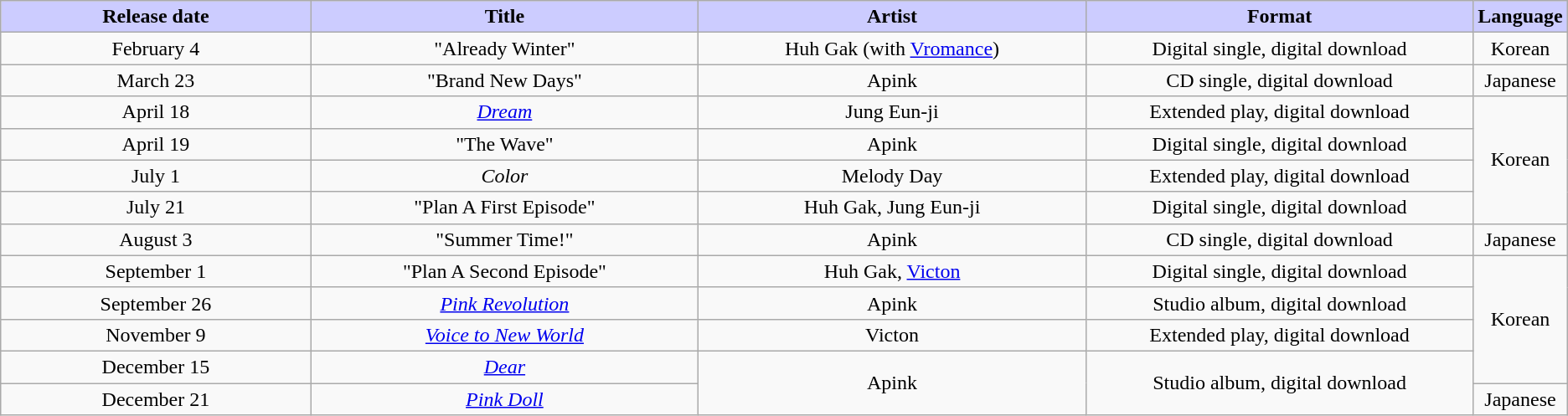<table class="wikitable" style="text-align:center">
<tr>
<th style="background:#CCF" width=20%>Release date</th>
<th style="background:#CCF" width=25%>Title</th>
<th style="background:#CCF" width=25%>Artist</th>
<th style="background:#CCF" width=25%>Format</th>
<th style="background:#CCF" width=25%>Language</th>
</tr>
<tr>
<td>February 4</td>
<td>"Already Winter"</td>
<td>Huh Gak (with <a href='#'>Vromance</a>)</td>
<td>Digital single, digital download</td>
<td>Korean</td>
</tr>
<tr>
<td>March 23</td>
<td>"Brand New Days"</td>
<td>Apink</td>
<td>CD single, digital download</td>
<td>Japanese</td>
</tr>
<tr>
<td>April 18</td>
<td><em><a href='#'>Dream</a></em></td>
<td>Jung Eun-ji</td>
<td>Extended play, digital download</td>
<td rowspan="4">Korean</td>
</tr>
<tr>
<td>April 19</td>
<td>"The Wave"</td>
<td>Apink</td>
<td>Digital single, digital download</td>
</tr>
<tr>
<td>July 1</td>
<td><em>Color</em></td>
<td>Melody Day</td>
<td>Extended play, digital download</td>
</tr>
<tr>
<td>July 21</td>
<td>"Plan A First Episode"</td>
<td>Huh Gak, Jung Eun-ji</td>
<td>Digital single, digital download</td>
</tr>
<tr>
<td>August 3</td>
<td>"Summer Time!"</td>
<td>Apink</td>
<td>CD single, digital download</td>
<td>Japanese</td>
</tr>
<tr>
<td>September 1</td>
<td>"Plan A Second Episode"</td>
<td>Huh Gak, <a href='#'>Victon</a></td>
<td>Digital single, digital download</td>
<td rowspan="4">Korean</td>
</tr>
<tr>
<td>September 26</td>
<td><em><a href='#'>Pink Revolution</a></em></td>
<td>Apink</td>
<td>Studio album, digital download</td>
</tr>
<tr>
<td>November 9</td>
<td><em><a href='#'>Voice to New World</a></em></td>
<td>Victon</td>
<td>Extended play, digital download</td>
</tr>
<tr>
<td>December 15</td>
<td><em><a href='#'>Dear</a></em></td>
<td rowspan="2">Apink</td>
<td rowspan="2">Studio album, digital download</td>
</tr>
<tr>
<td>December 21</td>
<td><em><a href='#'>Pink Doll</a></em></td>
<td>Japanese</td>
</tr>
</table>
